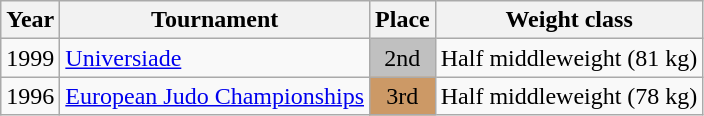<table class=wikitable>
<tr>
<th>Year</th>
<th>Tournament</th>
<th>Place</th>
<th>Weight class</th>
</tr>
<tr>
<td>1999</td>
<td><a href='#'>Universiade</a></td>
<td bgcolor="silver" align="center">2nd</td>
<td>Half middleweight (81 kg)</td>
</tr>
<tr>
<td>1996</td>
<td><a href='#'>European Judo Championships</a></td>
<td bgcolor="cc9966" align="center">3rd</td>
<td>Half middleweight (78 kg)</td>
</tr>
</table>
